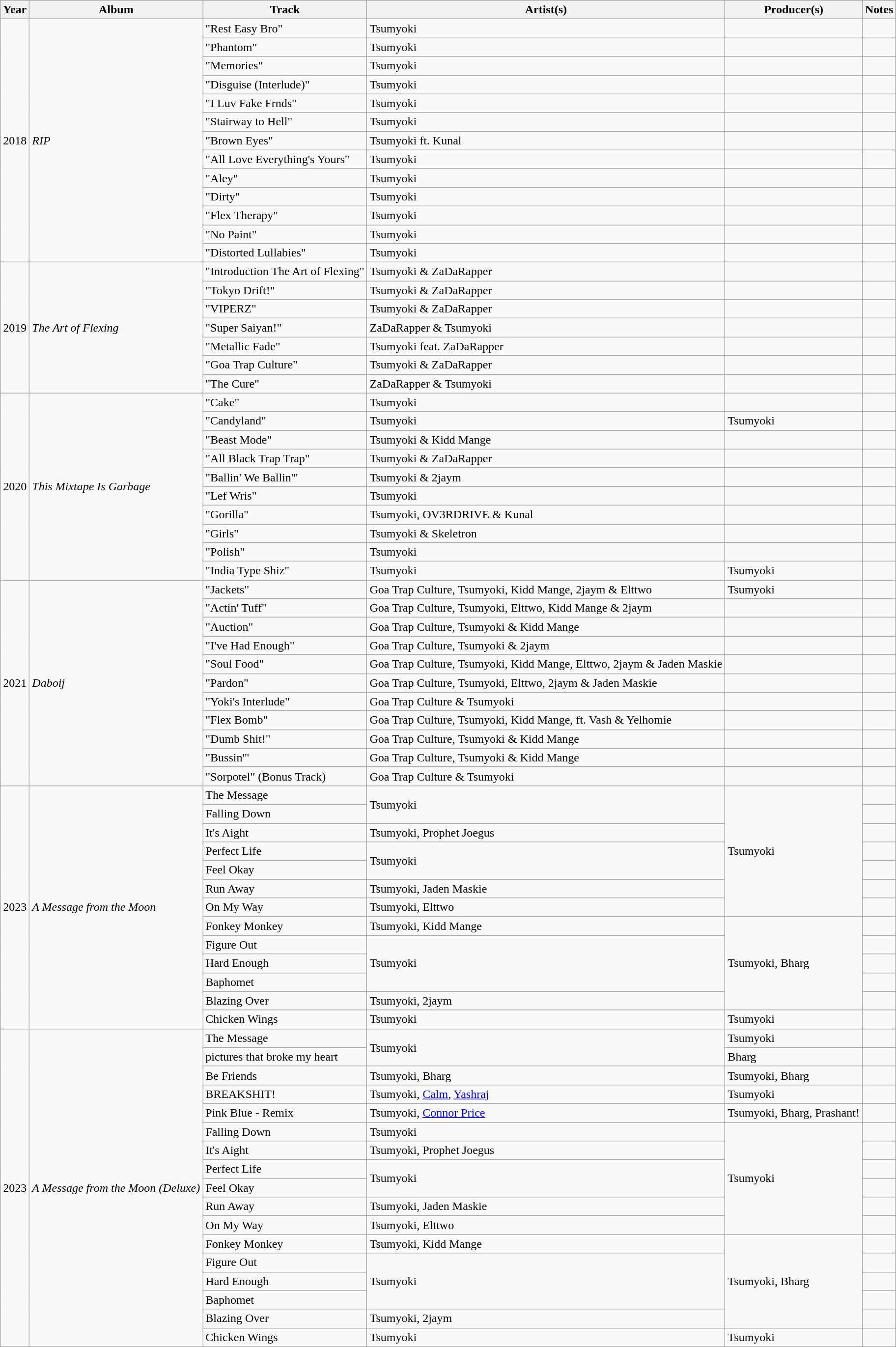<table class="wikitable">
<tr>
<th>Year</th>
<th>Album</th>
<th>Track</th>
<th>Artist(s)</th>
<th>Producer(s)</th>
<th>Notes</th>
</tr>
<tr>
<td rowspan="13">2018</td>
<td rowspan="13"><em>RIP</em></td>
<td>"Rest Easy Bro"</td>
<td>Tsumyoki</td>
<td></td>
<td></td>
</tr>
<tr>
<td>"Phantom"</td>
<td>Tsumyoki</td>
<td></td>
<td></td>
</tr>
<tr>
<td>"Memories"</td>
<td>Tsumyoki</td>
<td></td>
<td></td>
</tr>
<tr>
<td>"Disguise (Interlude)"</td>
<td>Tsumyoki</td>
<td></td>
<td></td>
</tr>
<tr>
<td>"I Luv Fake Frnds"</td>
<td>Tsumyoki</td>
<td></td>
<td></td>
</tr>
<tr>
<td>"Stairway to Hell"</td>
<td>Tsumyoki</td>
<td></td>
<td></td>
</tr>
<tr>
<td>"Brown Eyes"</td>
<td>Tsumyoki ft. Kunal</td>
<td></td>
<td></td>
</tr>
<tr>
<td>"All Love Everything's Yours"</td>
<td>Tsumyoki</td>
<td></td>
<td></td>
</tr>
<tr>
<td>"Aley"</td>
<td>Tsumyoki</td>
<td></td>
<td></td>
</tr>
<tr>
<td>"Dirty"</td>
<td>Tsumyoki</td>
<td></td>
<td></td>
</tr>
<tr>
<td>"Flex Therapy"</td>
<td>Tsumyoki</td>
<td></td>
<td></td>
</tr>
<tr>
<td>"No Paint"</td>
<td>Tsumyoki</td>
<td></td>
<td></td>
</tr>
<tr>
<td>"Distorted Lullabies"</td>
<td>Tsumyoki</td>
<td></td>
<td></td>
</tr>
<tr>
<td rowspan="7">2019</td>
<td rowspan="7"><em>The Art of Flexing</em></td>
<td>"Introduction The Art of Flexing"</td>
<td>Tsumyoki & ZaDaRapper</td>
<td></td>
<td></td>
</tr>
<tr>
<td>"Tokyo Drift!"</td>
<td>Tsumyoki & ZaDaRapper</td>
<td></td>
<td></td>
</tr>
<tr>
<td>"VIPERZ"</td>
<td>Tsumyoki & ZaDaRapper</td>
<td></td>
<td></td>
</tr>
<tr>
<td>"Super Saiyan!"</td>
<td>ZaDaRapper & Tsumyoki</td>
<td></td>
<td></td>
</tr>
<tr>
<td>"Metallic Fade"</td>
<td>Tsumyoki feat. ZaDaRapper</td>
<td></td>
<td></td>
</tr>
<tr>
<td>"Goa Trap Culture"</td>
<td>Tsumyoki & ZaDaRapper</td>
<td></td>
<td></td>
</tr>
<tr>
<td>"The Cure"</td>
<td>ZaDaRapper & Tsumyoki</td>
<td></td>
<td></td>
</tr>
<tr>
<td rowspan="10">2020</td>
<td rowspan="10"><em>This Mixtape Is Garbage</em></td>
<td>"Cake"</td>
<td>Tsumyoki</td>
<td></td>
<td></td>
</tr>
<tr>
<td>"Candyland"</td>
<td>Tsumyoki</td>
<td>Tsumyoki</td>
<td></td>
</tr>
<tr>
<td>"Beast Mode"</td>
<td>Tsumyoki & Kidd Mange</td>
<td></td>
<td></td>
</tr>
<tr>
<td>"All Black Trap Trap"</td>
<td>Tsumyoki & ZaDaRapper</td>
<td></td>
<td></td>
</tr>
<tr>
<td>"Ballin' We Ballin'"</td>
<td>Tsumyoki & 2jaym</td>
<td></td>
<td></td>
</tr>
<tr>
<td>"Lef Wris"</td>
<td>Tsumyoki</td>
<td></td>
<td></td>
</tr>
<tr>
<td>"Gorilla"</td>
<td>Tsumyoki, OV3RDRIVE & Kunal</td>
<td></td>
<td></td>
</tr>
<tr>
<td>"Girls"</td>
<td>Tsumyoki & Skeletron</td>
<td></td>
<td></td>
</tr>
<tr>
<td>"Polish"</td>
<td>Tsumyoki</td>
<td></td>
<td></td>
</tr>
<tr>
<td>"India Type Shiz"</td>
<td>Tsumyoki</td>
<td>Tsumyoki</td>
<td></td>
</tr>
<tr>
<td rowspan="11">2021</td>
<td rowspan="11"><em>Daboij</em></td>
<td>"Jackets"</td>
<td>Goa Trap Culture, Tsumyoki, Kidd Mange, 2jaym & Elttwo</td>
<td>Tsumyoki</td>
<td></td>
</tr>
<tr>
<td>"Actin' Tuff"</td>
<td>Goa Trap Culture, Tsumyoki, Elttwo, Kidd Mange & 2jaym</td>
<td></td>
<td></td>
</tr>
<tr>
<td>"Auction"</td>
<td>Goa Trap Culture, Tsumyoki & Kidd Mange</td>
<td></td>
<td></td>
</tr>
<tr>
<td>"I've Had Enough"</td>
<td>Goa Trap Culture, Tsumyoki & 2jaym</td>
<td></td>
<td></td>
</tr>
<tr>
<td>"Soul Food"</td>
<td>Goa Trap Culture, Tsumyoki, Kidd Mange, Elttwo, 2jaym & Jaden Maskie</td>
<td></td>
<td></td>
</tr>
<tr>
<td>"Pardon"</td>
<td>Goa Trap Culture, Tsumyoki, Elttwo, 2jaym & Jaden Maskie</td>
<td></td>
<td></td>
</tr>
<tr>
<td>"Yoki's Interlude"</td>
<td>Goa Trap Culture & Tsumyoki</td>
<td></td>
<td></td>
</tr>
<tr>
<td>"Flex Bomb"</td>
<td>Goa Trap Culture, Tsumyoki, Kidd Mange, ft. Vash & Yelhomie</td>
<td></td>
<td></td>
</tr>
<tr>
<td>"Dumb Shit!"</td>
<td>Goa Trap Culture, Tsumyoki & Kidd Mange</td>
<td></td>
<td></td>
</tr>
<tr>
<td>"Bussin'"</td>
<td>Goa Trap Culture, Tsumyoki & Kidd Mange</td>
<td></td>
<td></td>
</tr>
<tr>
<td>"Sorpotel" (Bonus Track)</td>
<td>Goa Trap Culture & Tsumyoki</td>
<td></td>
<td></td>
</tr>
<tr>
<td rowspan="13">2023</td>
<td rowspan="13"><em>A Message from the Moon</em></td>
<td>The Message</td>
<td rowspan="2">Tsumyoki</td>
<td rowspan="7">Tsumyoki</td>
<td></td>
</tr>
<tr>
<td>Falling Down</td>
<td></td>
</tr>
<tr>
<td>It's Aight</td>
<td>Tsumyoki, Prophet Joegus</td>
<td></td>
</tr>
<tr>
<td>Perfect Life</td>
<td rowspan="2">Tsumyoki</td>
<td></td>
</tr>
<tr>
<td>Feel Okay</td>
<td></td>
</tr>
<tr>
<td>Run Away</td>
<td>Tsumyoki, Jaden Maskie</td>
<td></td>
</tr>
<tr>
<td>On My Way</td>
<td>Tsumyoki, Elttwo</td>
<td></td>
</tr>
<tr>
<td>Fonkey Monkey</td>
<td>Tsumyoki, Kidd Mange</td>
<td rowspan="5">Tsumyoki, Bharg</td>
<td></td>
</tr>
<tr>
<td>Figure Out</td>
<td rowspan="3">Tsumyoki</td>
<td></td>
</tr>
<tr>
<td>Hard Enough</td>
<td></td>
</tr>
<tr>
<td>Baphomet</td>
<td></td>
</tr>
<tr>
<td>Blazing Over</td>
<td>Tsumyoki, 2jaym</td>
<td></td>
</tr>
<tr>
<td>Chicken Wings</td>
<td>Tsumyoki</td>
<td>Tsumyoki</td>
<td></td>
</tr>
<tr>
<td rowspan="17">2023</td>
<td rowspan="17"><em>A Message from the Moon (Deluxe)</em></td>
<td>The Message</td>
<td rowspan="2">Tsumyoki</td>
<td>Tsumyoki</td>
<td></td>
</tr>
<tr>
<td>pictures that broke my heart</td>
<td>Bharg</td>
<td></td>
</tr>
<tr>
<td>Be Friends</td>
<td>Tsumyoki, Bharg</td>
<td>Tsumyoki, Bharg</td>
<td></td>
</tr>
<tr>
<td>BREAKSHIT!</td>
<td>Tsumyoki, <a href='#'>Calm</a>, <a href='#'>Yashraj</a></td>
<td>Tsumyoki</td>
<td></td>
</tr>
<tr>
<td>Pink Blue - Remix</td>
<td>Tsumyoki, <a href='#'>Connor Price</a></td>
<td>Tsumyoki, Bharg, Prashant!</td>
<td></td>
</tr>
<tr>
<td>Falling Down</td>
<td>Tsumyoki</td>
<td rowspan="6">Tsumyoki</td>
<td></td>
</tr>
<tr>
<td>It's Aight</td>
<td>Tsumyoki, Prophet Joegus</td>
<td></td>
</tr>
<tr>
<td>Perfect Life</td>
<td rowspan="2">Tsumyoki</td>
<td></td>
</tr>
<tr>
<td>Feel Okay</td>
<td></td>
</tr>
<tr>
<td>Run Away</td>
<td>Tsumyoki, Jaden Maskie</td>
<td></td>
</tr>
<tr>
<td>On My Way</td>
<td>Tsumyoki, Elttwo</td>
<td></td>
</tr>
<tr>
<td>Fonkey Monkey</td>
<td>Tsumyoki, Kidd Mange</td>
<td rowspan="5">Tsumyoki, Bharg</td>
<td></td>
</tr>
<tr>
<td>Figure Out</td>
<td rowspan="3">Tsumyoki</td>
<td></td>
</tr>
<tr>
<td>Hard Enough</td>
<td></td>
</tr>
<tr>
<td>Baphomet</td>
<td></td>
</tr>
<tr>
<td>Blazing Over</td>
<td>Tsumyoki, 2jaym</td>
<td></td>
</tr>
<tr>
<td>Chicken Wings</td>
<td>Tsumyoki</td>
<td>Tsumyoki</td>
<td></td>
</tr>
</table>
